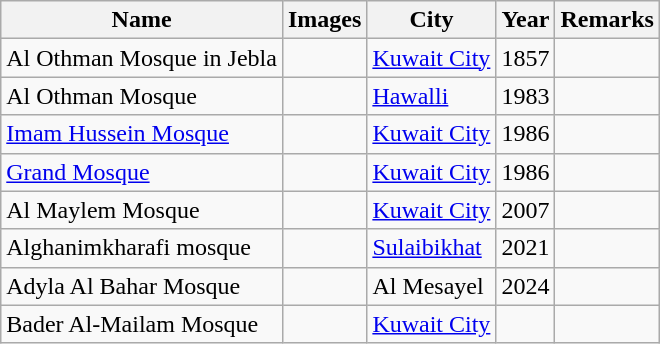<table class="wikitable sortable">
<tr>
<th>Name</th>
<th align=center class=unsortable>Images</th>
<th>City</th>
<th>Year</th>
<th class=unsortable>Remarks</th>
</tr>
<tr valign=top>
<td>Al Othman Mosque in Jebla</td>
<td></td>
<td><a href='#'>Kuwait City</a></td>
<td>1857</td>
<td></td>
</tr>
<tr valign=top>
<td>Al Othman Mosque</td>
<td></td>
<td><a href='#'>Hawalli</a></td>
<td>1983</td>
<td></td>
</tr>
<tr valign=top>
<td><a href='#'>Imam Hussein Mosque</a></td>
<td></td>
<td><a href='#'>Kuwait City</a></td>
<td>1986</td>
<td></td>
</tr>
<tr valign=top>
<td><a href='#'>Grand Mosque</a></td>
<td></td>
<td><a href='#'>Kuwait City</a></td>
<td>1986</td>
<td></td>
</tr>
<tr valign=top>
<td>Al Maylem Mosque</td>
<td></td>
<td><a href='#'>Kuwait City</a></td>
<td>2007</td>
<td></td>
</tr>
<tr>
<td>Alghanimkharafi mosque</td>
<td></td>
<td><a href='#'>Sulaibikhat</a></td>
<td>2021</td>
<td></td>
</tr>
<tr>
<td>Adyla Al Bahar Mosque</td>
<td></td>
<td>Al Mesayel</td>
<td>2024</td>
<td></td>
</tr>
<tr>
<td>Bader Al-Mailam Mosque</td>
<td></td>
<td><a href='#'>Kuwait City</a></td>
<td></td>
<td></td>
</tr>
</table>
